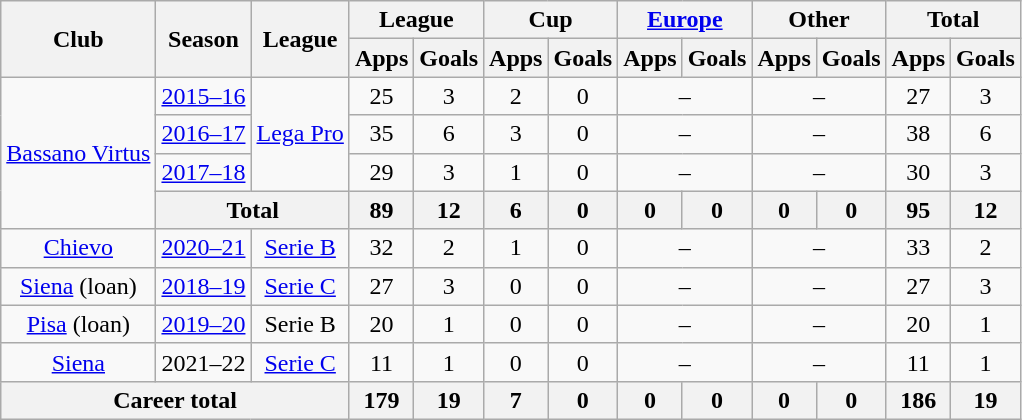<table class="wikitable" style="text-align: center">
<tr>
<th rowspan="2">Club</th>
<th rowspan="2">Season</th>
<th rowspan="2">League</th>
<th colspan="2">League</th>
<th colspan="2">Cup</th>
<th colspan="2"><a href='#'>Europe</a></th>
<th colspan="2">Other</th>
<th colspan="2">Total</th>
</tr>
<tr>
<th>Apps</th>
<th>Goals</th>
<th>Apps</th>
<th>Goals</th>
<th>Apps</th>
<th>Goals</th>
<th>Apps</th>
<th>Goals</th>
<th>Apps</th>
<th>Goals</th>
</tr>
<tr>
<td rowspan="4"><a href='#'>Bassano Virtus</a></td>
<td><a href='#'>2015–16</a></td>
<td rowspan="3"><a href='#'>Lega Pro</a></td>
<td>25</td>
<td>3</td>
<td>2</td>
<td>0</td>
<td colspan="2">–</td>
<td colspan="2">–</td>
<td>27</td>
<td>3</td>
</tr>
<tr>
<td><a href='#'>2016–17</a></td>
<td>35</td>
<td>6</td>
<td>3</td>
<td>0</td>
<td colspan="2">–</td>
<td colspan="2">–</td>
<td>38</td>
<td>6</td>
</tr>
<tr>
<td><a href='#'>2017–18</a></td>
<td>29</td>
<td>3</td>
<td>1</td>
<td>0</td>
<td colspan="2">–</td>
<td colspan="2">–</td>
<td>30</td>
<td>3</td>
</tr>
<tr>
<th colspan="2">Total</th>
<th>89</th>
<th>12</th>
<th>6</th>
<th>0</th>
<th>0</th>
<th>0</th>
<th>0</th>
<th>0</th>
<th>95</th>
<th>12</th>
</tr>
<tr>
<td><a href='#'>Chievo</a></td>
<td><a href='#'>2020–21</a></td>
<td><a href='#'>Serie B</a></td>
<td>32</td>
<td>2</td>
<td>1</td>
<td>0</td>
<td colspan="2">–</td>
<td colspan="2">–</td>
<td>33</td>
<td>2</td>
</tr>
<tr>
<td><a href='#'>Siena</a> (loan)</td>
<td><a href='#'>2018–19</a></td>
<td><a href='#'>Serie C</a></td>
<td>27</td>
<td>3</td>
<td>0</td>
<td>0</td>
<td colspan="2">–</td>
<td colspan="2">–</td>
<td>27</td>
<td>3</td>
</tr>
<tr>
<td><a href='#'>Pisa</a> (loan)</td>
<td><a href='#'>2019–20</a></td>
<td>Serie B</td>
<td>20</td>
<td>1</td>
<td>0</td>
<td>0</td>
<td colspan="2">–</td>
<td colspan="2">–</td>
<td>20</td>
<td>1</td>
</tr>
<tr>
<td><a href='#'>Siena</a></td>
<td>2021–22</td>
<td><a href='#'>Serie C</a></td>
<td>11</td>
<td>1</td>
<td>0</td>
<td>0</td>
<td colspan="2">–</td>
<td colspan="2">–</td>
<td>11</td>
<td>1</td>
</tr>
<tr>
<th colspan="3">Career total</th>
<th>179</th>
<th>19</th>
<th>7</th>
<th>0</th>
<th>0</th>
<th>0</th>
<th>0</th>
<th>0</th>
<th>186</th>
<th>19</th>
</tr>
</table>
